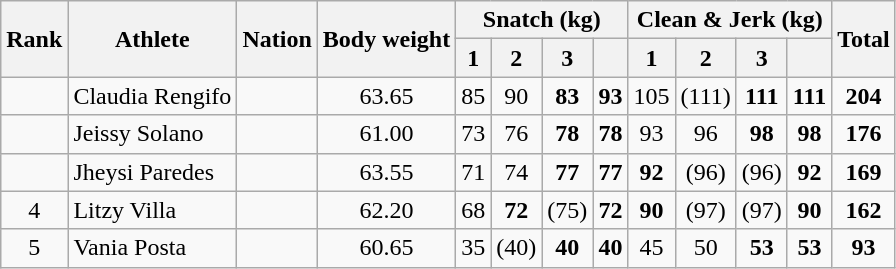<table class="sortable wikitable" style="text-align:center">
<tr>
<th rowspan="2">Rank</th>
<th rowspan="2">Athlete</th>
<th rowspan="2">Nation</th>
<th rowspan=2>Body weight</th>
<th colspan=4>Snatch (kg)</th>
<th colspan=4>Clean & Jerk (kg)</th>
<th rowspan=2>Total</th>
</tr>
<tr>
<th>1</th>
<th>2</th>
<th>3</th>
<th></th>
<th>1</th>
<th>2</th>
<th>3</th>
<th></th>
</tr>
<tr>
<td></td>
<td align="left">Claudia Rengifo</td>
<td align="left"></td>
<td>63.65</td>
<td>85</td>
<td>90</td>
<td><strong>83</strong></td>
<td><strong>93</strong></td>
<td>105</td>
<td>(111)</td>
<td><strong>111</strong></td>
<td><strong>111</strong></td>
<td><strong>204</strong></td>
</tr>
<tr>
<td></td>
<td align="left">Jeissy Solano</td>
<td align="left"></td>
<td>61.00</td>
<td>73</td>
<td>76</td>
<td><strong>78</strong></td>
<td><strong>78</strong></td>
<td>93</td>
<td>96</td>
<td><strong>98</strong></td>
<td><strong>98</strong></td>
<td><strong>176</strong></td>
</tr>
<tr>
<td></td>
<td align="left">Jheysi Paredes</td>
<td align="left"></td>
<td>63.55</td>
<td>71</td>
<td>74</td>
<td><strong>77</strong></td>
<td><strong>77</strong></td>
<td><strong>92</strong></td>
<td>(96)</td>
<td>(96)</td>
<td><strong>92</strong></td>
<td><strong>169</strong></td>
</tr>
<tr>
<td>4</td>
<td align="left">Litzy Villa</td>
<td align="left"></td>
<td>62.20</td>
<td>68</td>
<td><strong>72</strong></td>
<td>(75)</td>
<td><strong>72</strong></td>
<td><strong>90</strong></td>
<td>(97)</td>
<td>(97)</td>
<td><strong>90</strong></td>
<td><strong>162</strong></td>
</tr>
<tr>
<td>5</td>
<td align="left">Vania Posta</td>
<td align="left"></td>
<td>60.65</td>
<td>35</td>
<td>(40)</td>
<td><strong>40</strong></td>
<td><strong>40</strong></td>
<td>45</td>
<td>50</td>
<td><strong>53</strong></td>
<td><strong>53</strong></td>
<td><strong>93</strong></td>
</tr>
</table>
